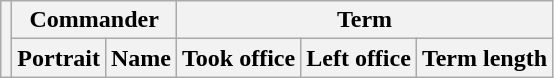<table class="wikitable sortable">
<tr>
<th rowspan=2></th>
<th colspan=2>Commander</th>
<th colspan=3>Term</th>
</tr>
<tr>
<th>Portrait</th>
<th>Name</th>
<th>Took office</th>
<th>Left office</th>
<th>Term length<br>

</th>
</tr>
</table>
